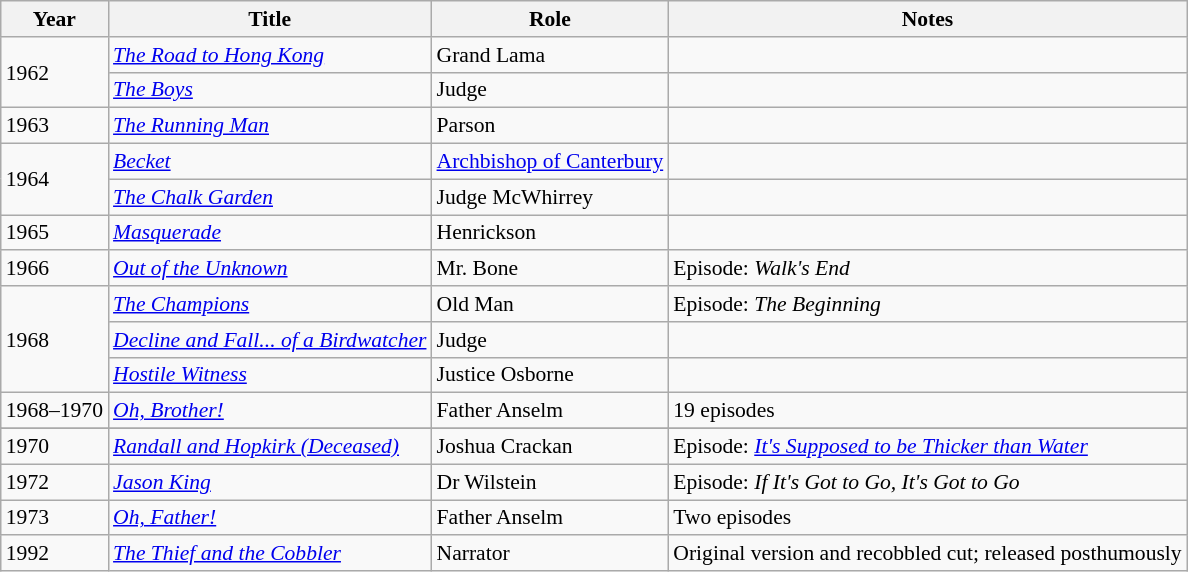<table class="wikitable" style="font-size: 90%;">
<tr>
<th>Year</th>
<th>Title</th>
<th>Role</th>
<th>Notes</th>
</tr>
<tr>
<td rowspan="2">1962</td>
<td><em><a href='#'>The Road to Hong Kong</a></em></td>
<td>Grand Lama</td>
<td></td>
</tr>
<tr>
<td><em><a href='#'>The Boys</a></em></td>
<td>Judge</td>
<td></td>
</tr>
<tr>
<td>1963</td>
<td><em><a href='#'>The Running Man</a></em></td>
<td>Parson</td>
<td></td>
</tr>
<tr>
<td rowspan="2">1964</td>
<td><em><a href='#'>Becket</a></em></td>
<td><a href='#'>Archbishop of Canterbury</a></td>
<td></td>
</tr>
<tr>
<td><em><a href='#'>The Chalk Garden</a></em></td>
<td>Judge McWhirrey</td>
<td></td>
</tr>
<tr>
<td>1965</td>
<td><em><a href='#'>Masquerade</a></em></td>
<td>Henrickson</td>
<td></td>
</tr>
<tr>
<td>1966</td>
<td><em><a href='#'>Out of the Unknown</a></em></td>
<td>Mr. Bone</td>
<td>Episode: <em>Walk's End</em></td>
</tr>
<tr>
<td rowspan="3">1968</td>
<td><em><a href='#'>The Champions</a></em></td>
<td>Old Man</td>
<td>Episode: <em>The Beginning</em></td>
</tr>
<tr>
<td><em><a href='#'>Decline and Fall... of a Birdwatcher</a></em></td>
<td>Judge</td>
<td></td>
</tr>
<tr>
<td><em><a href='#'>Hostile Witness</a></em></td>
<td>Justice Osborne</td>
<td></td>
</tr>
<tr>
<td>1968–1970</td>
<td><em><a href='#'>Oh, Brother!</a></em></td>
<td>Father Anselm</td>
<td>19 episodes</td>
</tr>
<tr>
</tr>
<tr>
<td>1970</td>
<td><em><a href='#'>Randall and Hopkirk (Deceased)</a></em></td>
<td>Joshua Crackan</td>
<td>Episode: <em><a href='#'>It's Supposed to be Thicker than Water</a></em></td>
</tr>
<tr>
<td>1972</td>
<td><em><a href='#'>Jason King</a></em></td>
<td>Dr Wilstein</td>
<td>Episode: <em>If It's Got to Go, It's Got to Go</em></td>
</tr>
<tr>
<td>1973</td>
<td><em><a href='#'>Oh, Father!</a></em></td>
<td>Father Anselm</td>
<td>Two episodes</td>
</tr>
<tr>
<td>1992</td>
<td><em><a href='#'>The Thief and the Cobbler</a></em></td>
<td>Narrator</td>
<td>Original version and recobbled cut; released posthumously</td>
</tr>
</table>
